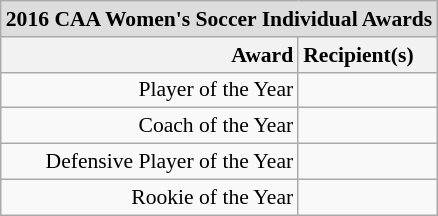<table class="wikitable" style="white-space:nowrap; font-size:90%;">
<tr>
<td colspan="7" style="text-align:center; background:#ddd;"><strong>2016 CAA Women's Soccer Individual Awards</strong></td>
</tr>
<tr>
<th style="text-align:right;">Award</th>
<th style="text-align:left;">Recipient(s)</th>
</tr>
<tr>
<td style="text-align:right;">Player of the Year</td>
<td style="text-align:left;"></td>
</tr>
<tr>
<td style="text-align:right;">Coach of the Year</td>
<td style="text-align:left;"></td>
</tr>
<tr>
<td style="text-align:right;">Defensive Player of the Year</td>
<td style="text-align:left;"></td>
</tr>
<tr>
<td style="text-align:right;">Rookie of the Year</td>
<td style="text-align:left;"></td>
</tr>
</table>
